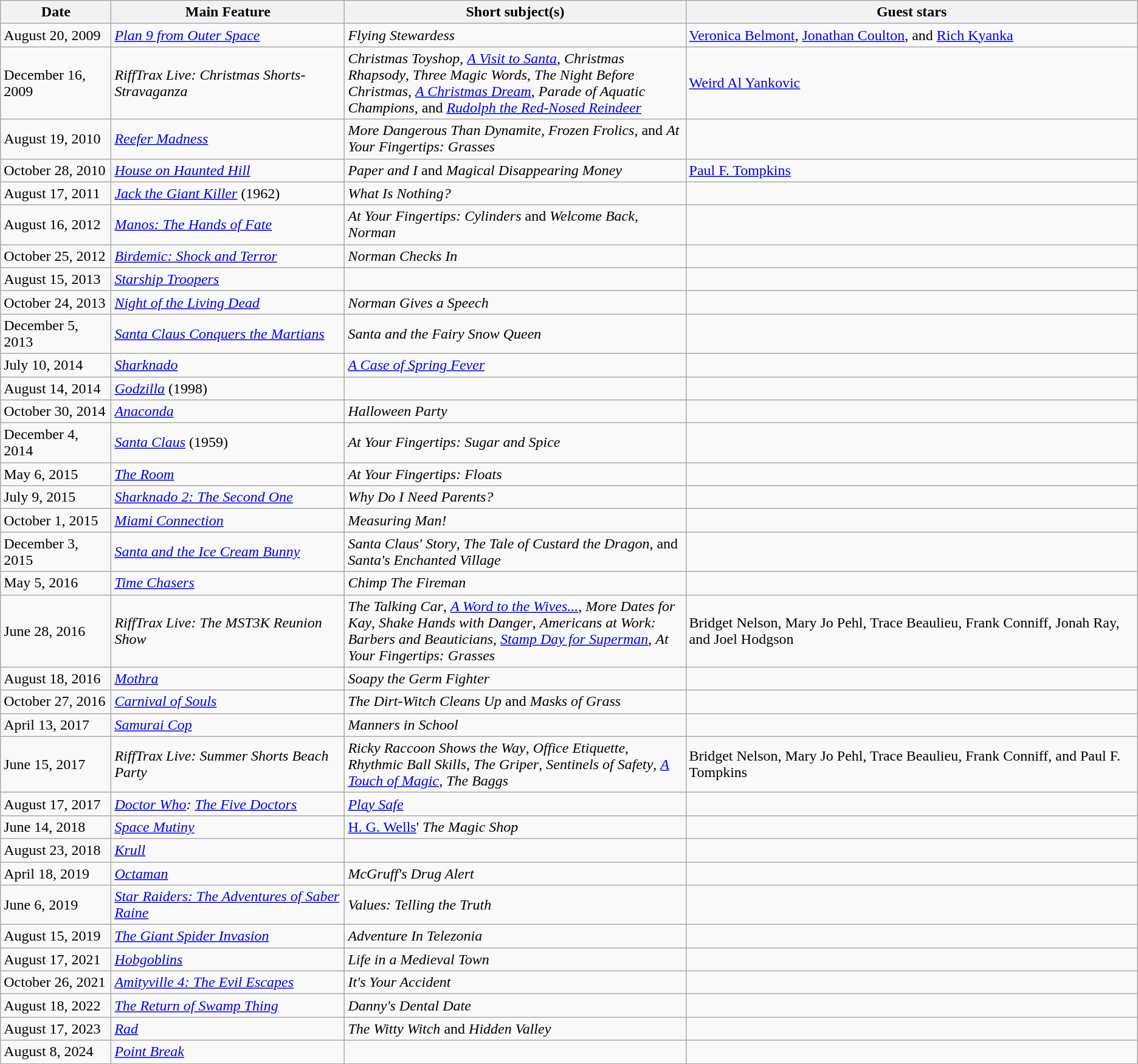<table class="wikitable">
<tr>
<th>Date</th>
<th>Main Feature</th>
<th width="30%">Short subject(s)</th>
<th>Guest stars</th>
</tr>
<tr>
<td>August 20, 2009</td>
<td><em><a href='#'>Plan 9 from Outer Space</a></em></td>
<td><em>Flying Stewardess</em></td>
<td><a href='#'>Veronica Belmont</a>, <a href='#'>Jonathan Coulton</a>, and <a href='#'>Rich Kyanka</a></td>
</tr>
<tr>
<td>December 16, 2009</td>
<td><em>RiffTrax Live: Christmas Shorts-Stravaganza</em></td>
<td><em>Christmas Toyshop</em>, <em><a href='#'>A Visit to Santa</a></em>, <em>Christmas Rhapsody</em>, <em>Three Magic Words</em>, <em>The Night Before Christmas</em>, <em><a href='#'>A Christmas Dream</a></em>, <em>Parade of Aquatic Champions</em>, and <em><a href='#'>Rudolph the Red-Nosed Reindeer</a></em></td>
<td><a href='#'>Weird Al Yankovic</a></td>
</tr>
<tr>
<td>August 19, 2010</td>
<td><em><a href='#'>Reefer Madness</a></em></td>
<td><em>More Dangerous Than Dynamite,</em> <em>Frozen Frolics,</em> and <em>At Your Fingertips: Grasses</em></td>
<td></td>
</tr>
<tr>
<td>October 28, 2010</td>
<td><em><a href='#'>House on Haunted Hill</a></em></td>
<td><em>Paper and I</em> and <em>Magical Disappearing Money</em></td>
<td><a href='#'>Paul F. Tompkins</a></td>
</tr>
<tr>
<td>August 17, 2011</td>
<td><em><a href='#'>Jack the Giant Killer</a></em> (1962)</td>
<td><em>What Is Nothing?</em></td>
<td></td>
</tr>
<tr>
<td>August 16, 2012</td>
<td><em><a href='#'>Manos: The Hands of Fate</a></em></td>
<td><em>At Your Fingertips: Cylinders</em> and <em>Welcome Back, Norman</em></td>
<td></td>
</tr>
<tr>
<td>October 25, 2012</td>
<td><em><a href='#'>Birdemic: Shock and Terror</a></em></td>
<td><em>Norman Checks In</em></td>
<td></td>
</tr>
<tr>
<td>August 15, 2013</td>
<td><em><a href='#'>Starship Troopers</a></em></td>
<td></td>
<td></td>
</tr>
<tr>
<td>October 24, 2013</td>
<td><em><a href='#'>Night of the Living Dead</a></em></td>
<td><em>Norman Gives a Speech</em></td>
<td></td>
</tr>
<tr>
<td>December 5, 2013</td>
<td><em><a href='#'>Santa Claus Conquers the Martians</a></em></td>
<td><em>Santa and the Fairy Snow Queen</em></td>
<td></td>
</tr>
<tr>
<td>July 10, 2014</td>
<td><em><a href='#'>Sharknado</a></em></td>
<td><em><a href='#'>A Case of Spring Fever</a></em></td>
<td></td>
</tr>
<tr>
<td>August 14, 2014</td>
<td><em><a href='#'>Godzilla</a></em> (1998)</td>
<td></td>
<td></td>
</tr>
<tr>
<td>October 30, 2014</td>
<td><em><a href='#'>Anaconda</a></em></td>
<td><em>Halloween Party</em></td>
<td></td>
</tr>
<tr>
<td>December 4, 2014</td>
<td><em><a href='#'>Santa Claus</a></em> (1959)</td>
<td><em>At Your Fingertips: Sugar and Spice</em></td>
<td></td>
</tr>
<tr>
<td>May 6, 2015</td>
<td><em><a href='#'>The Room</a></em></td>
<td><em>At Your Fingertips: Floats</em></td>
<td></td>
</tr>
<tr>
<td>July 9, 2015</td>
<td><em><a href='#'>Sharknado 2: The Second One</a></em></td>
<td><em>Why Do I Need Parents?</em></td>
<td></td>
</tr>
<tr>
<td>October 1, 2015</td>
<td><em><a href='#'>Miami Connection</a></em></td>
<td><em>Measuring Man!</em></td>
<td></td>
</tr>
<tr>
<td>December 3, 2015</td>
<td><em><a href='#'>Santa and the Ice Cream Bunny</a></em></td>
<td><em>Santa Claus' Story</em>, <em>The Tale of Custard the Dragon</em>, and <em>Santa's Enchanted Village</em></td>
<td></td>
</tr>
<tr>
<td>May 5, 2016</td>
<td><em><a href='#'>Time Chasers</a></em></td>
<td><em>Chimp The Fireman</em></td>
<td></td>
</tr>
<tr>
<td>June 28, 2016</td>
<td><em>RiffTrax Live: The MST3K Reunion Show</em></td>
<td><em>The Talking Car</em>, <em><a href='#'>A Word to the Wives...</a></em>, <em>More Dates for Kay</em>, <em>Shake Hands with Danger</em>, <em>Americans at Work: Barbers and Beauticians</em>, <em><a href='#'>Stamp Day for Superman</a></em>, <em>At Your Fingertips: Grasses</em></td>
<td>Bridget Nelson, Mary Jo Pehl, Trace Beaulieu, Frank Conniff, Jonah Ray, and Joel Hodgson</td>
</tr>
<tr>
<td>August 18, 2016</td>
<td><em><a href='#'>Mothra</a></em></td>
<td><em>Soapy the Germ Fighter</em></td>
<td></td>
</tr>
<tr>
<td>October 27, 2016</td>
<td><em><a href='#'>Carnival of Souls</a></em></td>
<td><em>The Dirt-Witch Cleans Up</em> and <em>Masks of Grass</em></td>
<td></td>
</tr>
<tr>
<td>April 13, 2017</td>
<td><em><a href='#'>Samurai Cop</a></em></td>
<td><em>Manners in School</em></td>
<td></td>
</tr>
<tr>
<td>June 15, 2017</td>
<td><em>RiffTrax Live: Summer Shorts Beach Party</em></td>
<td><em>Ricky Raccoon Shows the Way</em>, <em>Office Etiquette</em>, <em>Rhythmic Ball Skills</em>, <em>The Griper</em>, <em>Sentinels of Safety</em>, <em><a href='#'>A Touch of Magic</a></em>, <em>The Baggs</em></td>
<td>Bridget Nelson, Mary Jo Pehl, Trace Beaulieu, Frank Conniff, and Paul F. Tompkins</td>
</tr>
<tr>
<td>August 17, 2017</td>
<td><em><a href='#'>Doctor Who</a>: <a href='#'>The Five Doctors</a></em></td>
<td><em><a href='#'>Play Safe</a></em></td>
<td></td>
</tr>
<tr>
<td>June 14, 2018</td>
<td><em><a href='#'>Space Mutiny</a></em></td>
<td><a href='#'>H. G. Wells</a>' <em>The Magic Shop</em></td>
<td></td>
</tr>
<tr>
<td>August 23, 2018</td>
<td><em><a href='#'>Krull</a></em></td>
<td></td>
<td></td>
</tr>
<tr>
<td>April 18, 2019</td>
<td><em><a href='#'>Octaman</a></em></td>
<td><em>McGruff's Drug Alert</em></td>
<td></td>
</tr>
<tr>
<td>June 6, 2019</td>
<td><em><a href='#'>Star Raiders: The Adventures of Saber Raine</a></em></td>
<td><em>Values: Telling the Truth</em></td>
<td></td>
</tr>
<tr>
<td>August 15, 2019</td>
<td><em><a href='#'>The Giant Spider Invasion</a></em></td>
<td><em>Adventure In Telezonia</em></td>
<td></td>
</tr>
<tr>
<td>August 17, 2021</td>
<td><em><a href='#'>Hobgoblins</a></em></td>
<td><em>Life in a Medieval Town</em></td>
<td></td>
</tr>
<tr>
<td>October 26, 2021</td>
<td><em><a href='#'>Amityville 4: The Evil Escapes</a></em></td>
<td><em>It's Your Accident</em></td>
<td></td>
</tr>
<tr>
<td>August 18, 2022</td>
<td><em><a href='#'>The Return of Swamp Thing</a></em></td>
<td><em>Danny's Dental Date</em></td>
<td></td>
</tr>
<tr>
<td>August 17, 2023</td>
<td><em><a href='#'>Rad</a></em></td>
<td><em>The Witty Witch</em> and <em>Hidden Valley</em></td>
<td></td>
</tr>
<tr>
<td>August 8, 2024</td>
<td><em><a href='#'>Point Break</a></em></td>
<td></td>
<td></td>
</tr>
</table>
